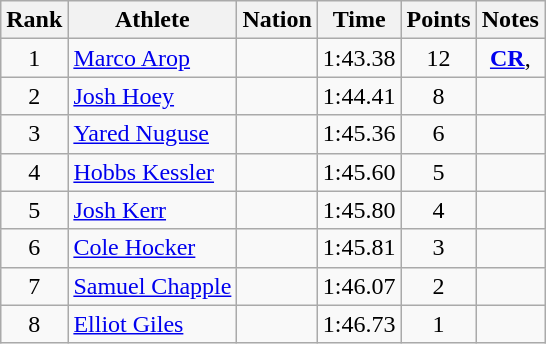<table class="wikitable mw-datatable sortable" style="text-align:center;">
<tr>
<th scope="col" style="width: 10px;">Rank</th>
<th scope="col">Athlete</th>
<th scope="col">Nation</th>
<th scope="col">Time</th>
<th scope="col">Points</th>
<th scope="col">Notes</th>
</tr>
<tr>
<td>1</td>
<td align="left"><a href='#'>Marco Arop</a> </td>
<td align="left"></td>
<td>1:43.38</td>
<td>12</td>
<td><strong><a href='#'>CR</a></strong>, </td>
</tr>
<tr>
<td>2</td>
<td align="left"><a href='#'>Josh Hoey</a> </td>
<td align="left"></td>
<td>1:44.41</td>
<td>8</td>
<td></td>
</tr>
<tr>
<td>3</td>
<td align="left"><a href='#'>Yared Nuguse</a> </td>
<td align="left"></td>
<td>1:45.36</td>
<td>6</td>
<td></td>
</tr>
<tr>
<td>4</td>
<td align="left"><a href='#'>Hobbs Kessler</a> </td>
<td align="left"></td>
<td>1:45.60</td>
<td>5</td>
<td></td>
</tr>
<tr>
<td>5</td>
<td align="left"><a href='#'>Josh Kerr</a> </td>
<td align="left"></td>
<td>1:45.80</td>
<td>4</td>
<td></td>
</tr>
<tr>
<td>6</td>
<td align="left"><a href='#'>Cole Hocker</a> </td>
<td align="left"></td>
<td>1:45.81</td>
<td>3</td>
<td></td>
</tr>
<tr>
<td>7</td>
<td align="left"><a href='#'>Samuel Chapple</a> </td>
<td align="left"></td>
<td>1:46.07</td>
<td>2</td>
<td></td>
</tr>
<tr>
<td>8</td>
<td align="left"><a href='#'>Elliot Giles</a> </td>
<td align="left"></td>
<td>1:46.73</td>
<td>1</td>
<td></td>
</tr>
</table>
